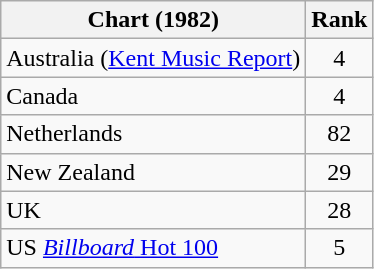<table class="wikitable sortable">
<tr>
<th>Chart (1982)</th>
<th>Rank</th>
</tr>
<tr>
<td>Australia (<a href='#'>Kent Music Report</a>)</td>
<td style="text-align:center;">4</td>
</tr>
<tr>
<td>Canada</td>
<td style="text-align:center;">4</td>
</tr>
<tr>
<td>Netherlands </td>
<td style="text-align:center;">82</td>
</tr>
<tr>
<td>New Zealand </td>
<td style="text-align:center;">29</td>
</tr>
<tr>
<td>UK</td>
<td style="text-align:center;">28</td>
</tr>
<tr>
<td>US <a href='#'><em>Billboard</em> Hot 100</a></td>
<td style="text-align:center;">5</td>
</tr>
</table>
